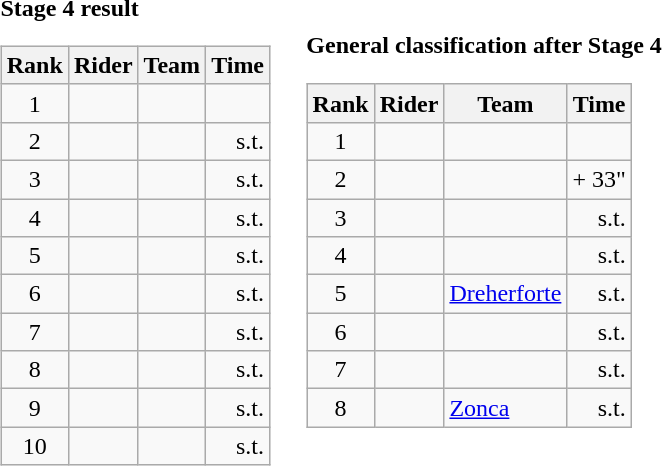<table>
<tr>
<td><strong>Stage 4 result</strong><br><table class="wikitable">
<tr>
<th scope="col">Rank</th>
<th scope="col">Rider</th>
<th scope="col">Team</th>
<th scope="col">Time</th>
</tr>
<tr>
<td style="text-align:center;">1</td>
<td></td>
<td></td>
<td style="text-align:right;"></td>
</tr>
<tr>
<td style="text-align:center;">2</td>
<td></td>
<td></td>
<td style="text-align:right;">s.t.</td>
</tr>
<tr>
<td style="text-align:center;">3</td>
<td></td>
<td></td>
<td style="text-align:right;">s.t.</td>
</tr>
<tr>
<td style="text-align:center;">4</td>
<td></td>
<td></td>
<td style="text-align:right;">s.t.</td>
</tr>
<tr>
<td style="text-align:center;">5</td>
<td></td>
<td></td>
<td style="text-align:right;">s.t.</td>
</tr>
<tr>
<td style="text-align:center;">6</td>
<td></td>
<td></td>
<td style="text-align:right;">s.t.</td>
</tr>
<tr>
<td style="text-align:center;">7</td>
<td></td>
<td></td>
<td style="text-align:right;">s.t.</td>
</tr>
<tr>
<td style="text-align:center;">8</td>
<td></td>
<td></td>
<td style="text-align:right;">s.t.</td>
</tr>
<tr>
<td style="text-align:center;">9</td>
<td></td>
<td></td>
<td style="text-align:right;">s.t.</td>
</tr>
<tr>
<td style="text-align:center;">10</td>
<td></td>
<td></td>
<td style="text-align:right;">s.t.</td>
</tr>
</table>
</td>
<td></td>
<td><strong>General classification after Stage 4</strong><br><table class="wikitable">
<tr>
<th scope="col">Rank</th>
<th scope="col">Rider</th>
<th scope="col">Team</th>
<th scope="col">Time</th>
</tr>
<tr>
<td style="text-align:center;">1</td>
<td></td>
<td></td>
<td style="text-align:right;"></td>
</tr>
<tr>
<td style="text-align:center;">2</td>
<td></td>
<td></td>
<td style="text-align:right;">+ 33"</td>
</tr>
<tr>
<td style="text-align:center;">3</td>
<td></td>
<td></td>
<td style="text-align:right;">s.t.</td>
</tr>
<tr>
<td style="text-align:center;">4</td>
<td></td>
<td></td>
<td style="text-align:right;">s.t.</td>
</tr>
<tr>
<td style="text-align:center;">5</td>
<td></td>
<td><a href='#'>Dreherforte</a></td>
<td style="text-align:right;">s.t.</td>
</tr>
<tr>
<td style="text-align:center;">6</td>
<td></td>
<td></td>
<td style="text-align:right;">s.t.</td>
</tr>
<tr>
<td style="text-align:center;">7</td>
<td></td>
<td></td>
<td style="text-align:right;">s.t.</td>
</tr>
<tr>
<td style="text-align:center;">8</td>
<td></td>
<td><a href='#'>Zonca</a></td>
<td style="text-align:right;">s.t.</td>
</tr>
</table>
</td>
</tr>
</table>
